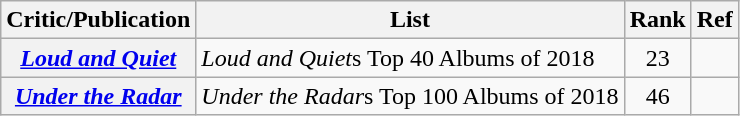<table class="wikitable sortable plainrowheaders">
<tr>
<th>Critic/Publication</th>
<th>List</th>
<th>Rank</th>
<th>Ref</th>
</tr>
<tr>
<th scope="row"><em><a href='#'>Loud and Quiet</a></em></th>
<td><em>Loud and Quiet</em>s Top 40 Albums of 2018</td>
<td style="text-align:center;">23</td>
<td style="text-align:center;"></td>
</tr>
<tr>
<th scope="row"><em><a href='#'>Under the Radar</a></em></th>
<td><em>Under the Radar</em>s Top 100 Albums of 2018</td>
<td style="text-align:center;">46</td>
<td style="text-align:center;"></td>
</tr>
</table>
